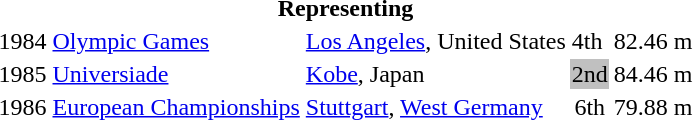<table>
<tr>
<th colspan="5">Representing </th>
</tr>
<tr>
<td>1984</td>
<td><a href='#'>Olympic Games</a></td>
<td><a href='#'>Los Angeles</a>, United States</td>
<td>4th</td>
<td>82.46 m</td>
</tr>
<tr>
<td>1985</td>
<td><a href='#'>Universiade</a></td>
<td><a href='#'>Kobe</a>, Japan</td>
<td bgcolor="silver">2nd</td>
<td>84.46 m</td>
</tr>
<tr>
<td>1986</td>
<td><a href='#'>European Championships</a></td>
<td><a href='#'>Stuttgart</a>, <a href='#'>West Germany</a></td>
<td align="center">6th</td>
<td>79.88 m</td>
</tr>
</table>
